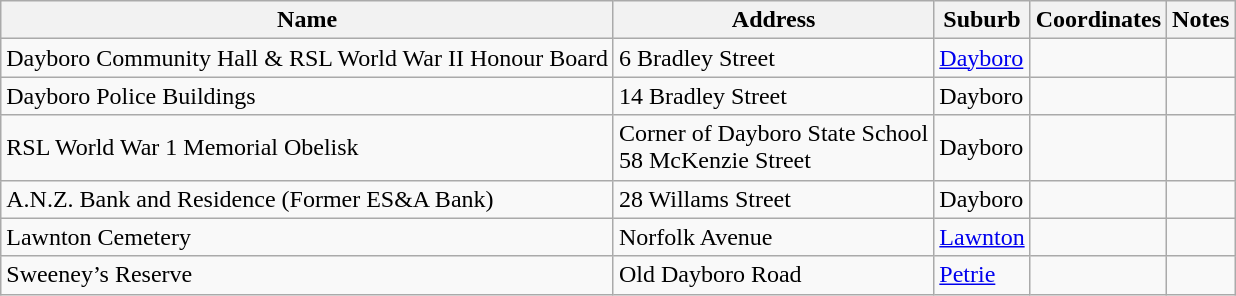<table class="wikitable">
<tr>
<th>Name</th>
<th>Address</th>
<th>Suburb</th>
<th>Coordinates</th>
<th>Notes</th>
</tr>
<tr>
<td>Dayboro Community Hall & RSL World War II Honour Board</td>
<td>6 Bradley Street</td>
<td><a href='#'>Dayboro</a></td>
<td></td>
<td></td>
</tr>
<tr>
<td>Dayboro Police Buildings</td>
<td>14 Bradley Street</td>
<td>Dayboro</td>
<td></td>
<td></td>
</tr>
<tr>
<td>RSL World War 1 Memorial Obelisk</td>
<td>Corner of Dayboro State School<br>58 McKenzie Street</td>
<td>Dayboro</td>
<td></td>
<td></td>
</tr>
<tr>
<td>A.N.Z. Bank and Residence (Former ES&A Bank)</td>
<td>28 Willams Street</td>
<td>Dayboro</td>
<td></td>
<td></td>
</tr>
<tr>
<td>Lawnton Cemetery</td>
<td>Norfolk Avenue</td>
<td><a href='#'>Lawnton</a></td>
<td></td>
<td></td>
</tr>
<tr>
<td>Sweeney’s Reserve</td>
<td>Old Dayboro Road</td>
<td><a href='#'>Petrie</a></td>
<td></td>
<td></td>
</tr>
</table>
